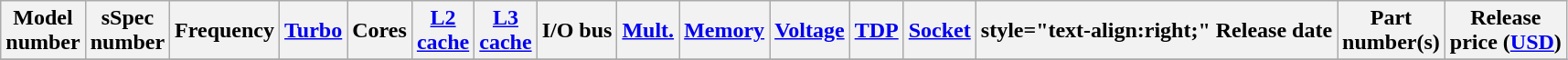<table class="wikitable">
<tr>
<th>Model<br>number</th>
<th>sSpec<br>number</th>
<th>Frequency</th>
<th><a href='#'>Turbo</a></th>
<th>Cores</th>
<th><a href='#'>L2<br>cache</a></th>
<th><a href='#'>L3<br>cache</a></th>
<th>I/O bus</th>
<th><a href='#'>Mult.</a></th>
<th><a href='#'>Memory</a></th>
<th><a href='#'>Voltage</a></th>
<th><a href='#'>TDP</a></th>
<th><a href='#'>Socket</a></th>
<th>style="text-align:right;"  Release date</th>
<th>Part<br>number(s)</th>
<th>Release<br>price (<a href='#'>USD</a>)</th>
</tr>
<tr>
</tr>
</table>
